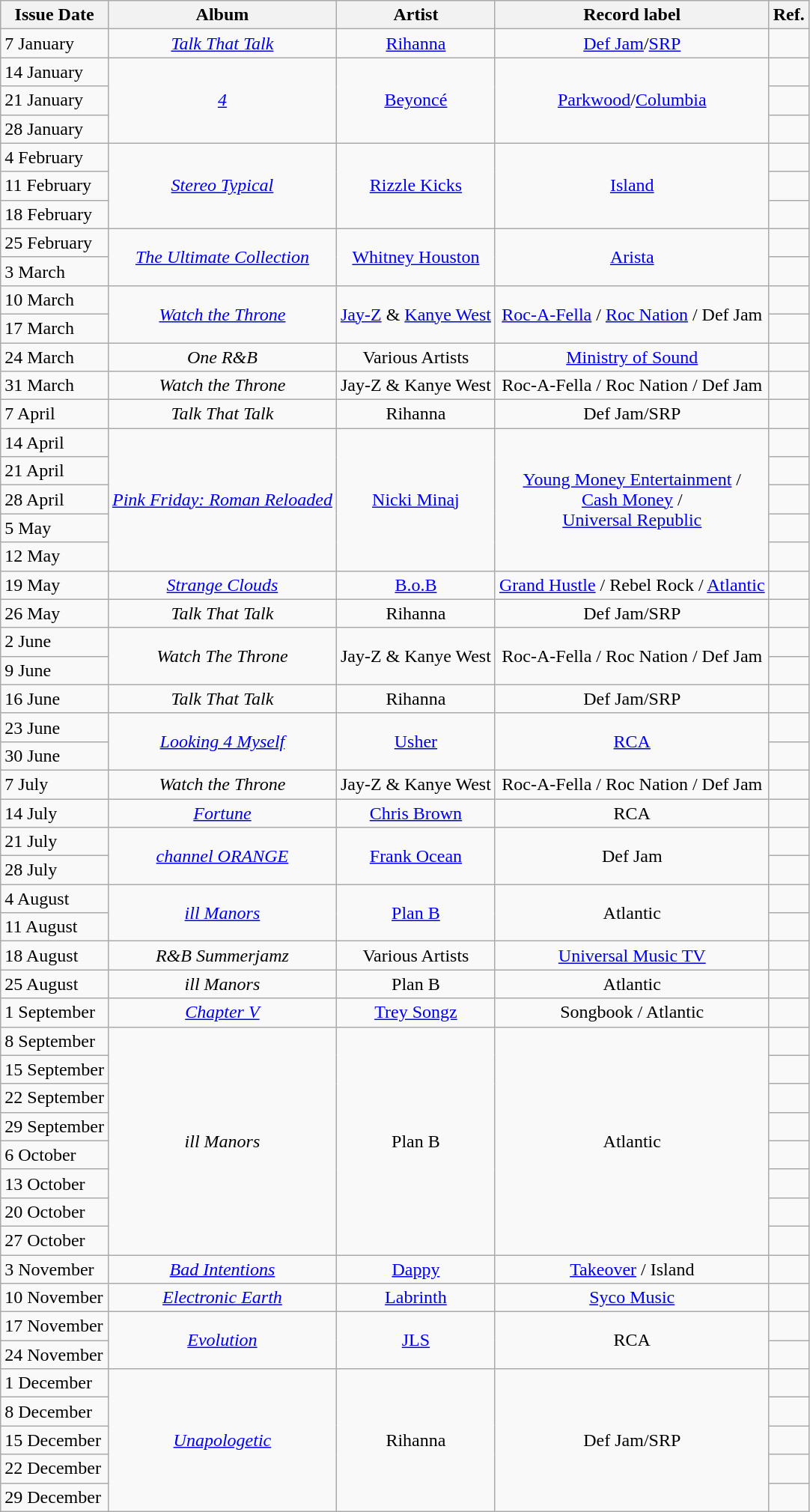<table class="wikitable">
<tr>
<th style="text-align:center;">Issue Date</th>
<th style="text-align:center;">Album</th>
<th style="text-align:center;">Artist</th>
<th style="text-align:center;">Record label</th>
<th style="text-align:center;">Ref.</th>
</tr>
<tr>
<td>7 January</td>
<td align="center"><em><a href='#'>Talk That Talk</a></em></td>
<td align="center"><a href='#'>Rihanna</a></td>
<td align="center"><a href='#'>Def Jam</a>/<a href='#'>SRP</a></td>
<td align="center"></td>
</tr>
<tr>
<td>14 January</td>
<td align="center" rowspan="3"><em><a href='#'>4</a></em></td>
<td align="center" rowspan="3"><a href='#'>Beyoncé</a></td>
<td align="center" rowspan="3"><a href='#'>Parkwood</a>/<a href='#'>Columbia</a></td>
<td align="center"></td>
</tr>
<tr>
<td>21 January</td>
<td align="center"></td>
</tr>
<tr>
<td>28 January</td>
<td align="center"></td>
</tr>
<tr>
<td>4 February </td>
<td align="center" rowspan="3"><em><a href='#'>Stereo Typical</a></em></td>
<td align="center" rowspan="3"><a href='#'>Rizzle Kicks</a></td>
<td align="center" rowspan="3"><a href='#'>Island</a></td>
<td align="center"></td>
</tr>
<tr>
<td>11 February</td>
<td align="center"></td>
</tr>
<tr>
<td>18 February</td>
<td align="center"></td>
</tr>
<tr>
<td>25 February</td>
<td align="center" rowspan="2"><em><a href='#'>The Ultimate Collection</a></em></td>
<td align="center" rowspan="2"><a href='#'>Whitney Houston</a></td>
<td align="center" rowspan="2"><a href='#'>Arista</a></td>
<td align="center"></td>
</tr>
<tr>
<td>3 March</td>
<td align="center"></td>
</tr>
<tr>
<td>10 March</td>
<td align="center" rowspan="2"><em><a href='#'>Watch the Throne</a></em></td>
<td align="center" rowspan="2"><a href='#'>Jay-Z</a> & <a href='#'>Kanye West</a></td>
<td align="center" rowspan="2"><a href='#'>Roc-A-Fella</a> / <a href='#'>Roc Nation</a> / Def Jam</td>
<td align="center"></td>
</tr>
<tr>
<td>17 March</td>
<td align="center"></td>
</tr>
<tr>
<td>24 March</td>
<td align="center"><em>One R&B</em></td>
<td align="center">Various Artists</td>
<td align="center"><a href='#'>Ministry of Sound</a></td>
<td align="center"></td>
</tr>
<tr>
<td>31 March</td>
<td align="center"><em>Watch the Throne</em></td>
<td align="center">Jay-Z & Kanye West</td>
<td align="center">Roc-A-Fella / Roc Nation / Def Jam</td>
<td align="center"></td>
</tr>
<tr>
<td>7 April</td>
<td align="center"><em>Talk That Talk</em></td>
<td align="center">Rihanna</td>
<td align="center">Def Jam/SRP</td>
<td align="center"></td>
</tr>
<tr>
<td>14 April </td>
<td align="center" rowspan="5"><em><a href='#'>Pink Friday: Roman Reloaded</a></em></td>
<td align="center" rowspan="5"><a href='#'>Nicki Minaj</a></td>
<td align="center" rowspan="5"><a href='#'>Young Money Entertainment</a> / <br><a href='#'>Cash Money</a> / <br><a href='#'>Universal Republic</a></td>
<td align="center"></td>
</tr>
<tr>
<td>21 April</td>
<td align="center"></td>
</tr>
<tr>
<td>28 April</td>
<td align="center"></td>
</tr>
<tr>
<td>5 May</td>
<td align="center"></td>
</tr>
<tr>
<td>12 May </td>
<td align="center"></td>
</tr>
<tr>
<td>19 May</td>
<td align="center"><em><a href='#'>Strange Clouds</a></em></td>
<td align="center"><a href='#'>B.o.B</a></td>
<td align="center"><a href='#'>Grand Hustle</a> / Rebel Rock / <a href='#'>Atlantic</a></td>
<td align="center"></td>
</tr>
<tr>
<td>26 May</td>
<td align="center"><em>Talk That Talk</em></td>
<td align="center">Rihanna</td>
<td align="center">Def Jam/SRP</td>
<td align="center"></td>
</tr>
<tr>
<td>2 June</td>
<td align="center" rowspan="2"><em>Watch The Throne</em></td>
<td align="center" rowspan="2">Jay-Z & Kanye West</td>
<td align="center" rowspan="2">Roc-A-Fella / Roc Nation / Def Jam</td>
<td align="center"></td>
</tr>
<tr>
<td>9 June</td>
<td align="center"></td>
</tr>
<tr>
<td>16 June</td>
<td align="center"><em>Talk That Talk</em></td>
<td align="center">Rihanna</td>
<td align="center">Def Jam/SRP</td>
<td align="center"></td>
</tr>
<tr>
<td>23 June</td>
<td align="center" rowspan="2"><em><a href='#'>Looking 4 Myself</a></em></td>
<td align="center" rowspan="2"><a href='#'>Usher</a></td>
<td align="center" rowspan="2"><a href='#'>RCA</a></td>
<td align="center"></td>
</tr>
<tr>
<td>30 June</td>
<td align="center"></td>
</tr>
<tr>
<td>7 July</td>
<td align="center"><em>Watch the Throne</em></td>
<td align="center">Jay-Z & Kanye West</td>
<td align="center">Roc-A-Fella / Roc Nation / Def Jam</td>
<td align="center"></td>
</tr>
<tr>
<td>14 July </td>
<td align="center"><em><a href='#'>Fortune</a></em></td>
<td align="center"><a href='#'>Chris Brown</a></td>
<td align="center">RCA</td>
<td align="center"></td>
</tr>
<tr>
<td>21 July</td>
<td align="center" rowspan="2"><em><a href='#'>channel ORANGE</a></em></td>
<td align="center" rowspan="2"><a href='#'>Frank Ocean</a></td>
<td align="center" rowspan="2">Def Jam</td>
<td align="center"></td>
</tr>
<tr>
<td>28 July</td>
<td align="center"></td>
</tr>
<tr>
<td>4 August </td>
<td align="center" rowspan="2"><em><a href='#'>ill Manors</a></em></td>
<td align="center" rowspan="2"><a href='#'>Plan B</a></td>
<td align="center" rowspan="2">Atlantic</td>
<td align="center"></td>
</tr>
<tr>
<td>11 August</td>
<td align="center"></td>
</tr>
<tr>
<td>18 August</td>
<td align="center"><em>R&B Summerjamz</em></td>
<td align="center">Various Artists</td>
<td align="center"><a href='#'>Universal Music TV</a></td>
<td align="center"></td>
</tr>
<tr>
<td>25 August</td>
<td align="center"><em>ill Manors</em></td>
<td align="center">Plan B</td>
<td align="center">Atlantic</td>
<td align="center"></td>
</tr>
<tr>
<td>1 September</td>
<td align="center"><em><a href='#'>Chapter V</a></em></td>
<td align="center"><a href='#'>Trey Songz</a></td>
<td align="center">Songbook / Atlantic</td>
<td align="center"></td>
</tr>
<tr>
<td>8 September</td>
<td align="center" rowspan="8"><em>ill Manors</em></td>
<td align="center" rowspan="8">Plan B</td>
<td align="center" rowspan="8">Atlantic</td>
<td align="center"></td>
</tr>
<tr>
<td>15 September</td>
<td align="center"></td>
</tr>
<tr>
<td>22 September</td>
<td align="center"></td>
</tr>
<tr>
<td>29 September</td>
<td align="center"></td>
</tr>
<tr>
<td>6 October</td>
<td align="center"></td>
</tr>
<tr>
<td>13 October</td>
<td align="center"></td>
</tr>
<tr>
<td>20 October</td>
<td align="center"></td>
</tr>
<tr>
<td>27 October</td>
<td align="center"></td>
</tr>
<tr>
<td>3 November</td>
<td align="center"><em><a href='#'>Bad Intentions</a></em></td>
<td align="center"><a href='#'>Dappy</a></td>
<td align="center"><a href='#'>Takeover</a> / Island</td>
<td align="center"></td>
</tr>
<tr>
<td>10 November</td>
<td align="center"><em><a href='#'>Electronic Earth</a></em></td>
<td align="center"><a href='#'>Labrinth</a></td>
<td align="center"><a href='#'>Syco Music</a></td>
<td align="center"></td>
</tr>
<tr>
<td>17 November</td>
<td align="center" rowspan="2"><em><a href='#'>Evolution</a></em></td>
<td align="center" rowspan="2"><a href='#'>JLS</a></td>
<td align="center" rowspan="2">RCA</td>
<td align="center"></td>
</tr>
<tr>
<td>24 November</td>
<td align="center"></td>
</tr>
<tr>
<td>1 December </td>
<td align="center" rowspan="5"><em><a href='#'>Unapologetic</a></em></td>
<td align="center" rowspan="5">Rihanna</td>
<td align="center" rowspan="5">Def Jam/SRP</td>
<td align="center"></td>
</tr>
<tr>
<td>8 December </td>
<td align="center"></td>
</tr>
<tr>
<td>15 December</td>
<td align="center"></td>
</tr>
<tr>
<td>22 December</td>
<td align="center"></td>
</tr>
<tr>
<td>29 December</td>
<td align="center"></td>
</tr>
</table>
